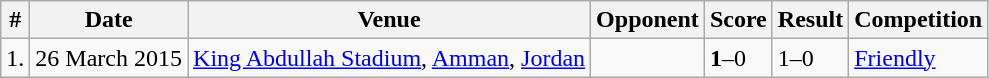<table class="wikitable">
<tr>
<th>#</th>
<th>Date</th>
<th>Venue</th>
<th>Opponent</th>
<th>Score</th>
<th>Result</th>
<th>Competition</th>
</tr>
<tr>
<td>1.</td>
<td>26 March 2015</td>
<td><a href='#'>King Abdullah Stadium</a>, <a href='#'>Amman</a>, <a href='#'>Jordan</a></td>
<td></td>
<td><strong>1</strong>–0</td>
<td>1–0</td>
<td><a href='#'>Friendly</a></td>
</tr>
</table>
